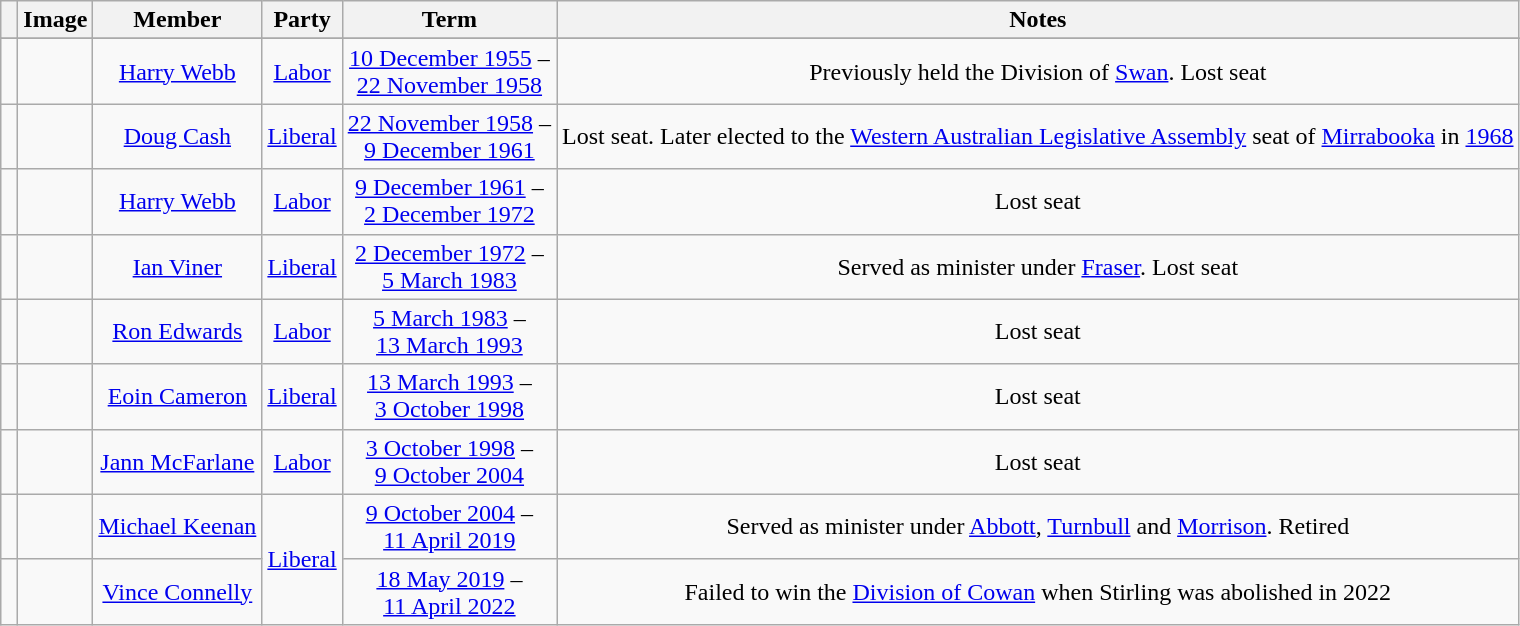<table class=wikitable style="text-align:center">
<tr>
<th></th>
<th>Image</th>
<th>Member</th>
<th>Party</th>
<th>Term</th>
<th>Notes</th>
</tr>
<tr>
</tr>
<tr>
<td> </td>
<td></td>
<td><a href='#'>Harry Webb</a><br></td>
<td><a href='#'>Labor</a></td>
<td nowrap><a href='#'>10 December 1955</a> –<br><a href='#'>22 November 1958</a></td>
<td>Previously held the Division of <a href='#'>Swan</a>. Lost seat</td>
</tr>
<tr>
<td> </td>
<td></td>
<td><a href='#'>Doug Cash</a><br></td>
<td><a href='#'>Liberal</a></td>
<td nowrap><a href='#'>22 November 1958</a> –<br><a href='#'>9 December 1961</a></td>
<td>Lost seat. Later elected to the <a href='#'>Western Australian Legislative Assembly</a> seat of <a href='#'>Mirrabooka</a> in <a href='#'>1968</a></td>
</tr>
<tr>
<td> </td>
<td></td>
<td><a href='#'>Harry Webb</a><br></td>
<td><a href='#'>Labor</a></td>
<td nowrap><a href='#'>9 December 1961</a> –<br><a href='#'>2 December 1972</a></td>
<td>Lost seat</td>
</tr>
<tr>
<td> </td>
<td></td>
<td><a href='#'>Ian Viner</a><br></td>
<td><a href='#'>Liberal</a></td>
<td nowrap><a href='#'>2 December 1972</a> –<br><a href='#'>5 March 1983</a></td>
<td>Served as minister under <a href='#'>Fraser</a>. Lost seat</td>
</tr>
<tr>
<td> </td>
<td></td>
<td><a href='#'>Ron Edwards</a><br></td>
<td><a href='#'>Labor</a></td>
<td nowrap><a href='#'>5 March 1983</a> –<br><a href='#'>13 March 1993</a></td>
<td>Lost seat</td>
</tr>
<tr>
<td> </td>
<td></td>
<td><a href='#'>Eoin Cameron</a><br></td>
<td><a href='#'>Liberal</a></td>
<td nowrap><a href='#'>13 March 1993</a> –<br><a href='#'>3 October 1998</a></td>
<td>Lost seat</td>
</tr>
<tr>
<td> </td>
<td></td>
<td><a href='#'>Jann McFarlane</a><br></td>
<td><a href='#'>Labor</a></td>
<td nowrap><a href='#'>3 October 1998</a> –<br><a href='#'>9 October 2004</a></td>
<td>Lost seat</td>
</tr>
<tr>
<td> </td>
<td></td>
<td><a href='#'>Michael Keenan</a><br></td>
<td rowspan="2"><a href='#'>Liberal</a></td>
<td nowrap><a href='#'>9 October 2004</a> –<br><a href='#'>11 April 2019</a></td>
<td>Served as minister under <a href='#'>Abbott</a>, <a href='#'>Turnbull</a> and <a href='#'>Morrison</a>. Retired</td>
</tr>
<tr>
<td> </td>
<td></td>
<td><a href='#'>Vince Connelly</a><br></td>
<td nowrap><a href='#'>18 May 2019</a> –<br><a href='#'>11 April 2022</a></td>
<td>Failed to win the <a href='#'>Division of Cowan</a> when Stirling was abolished in 2022</td>
</tr>
</table>
